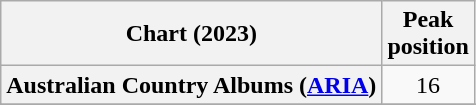<table class="wikitable sortable plainrowheaders" style="text-align:center">
<tr>
<th scope="col">Chart (2023)</th>
<th scope="col">Peak<br>position</th>
</tr>
<tr>
<th scope="row">Australian Country Albums (<a href='#'>ARIA</a>)</th>
<td>16</td>
</tr>
<tr>
</tr>
<tr>
</tr>
<tr>
</tr>
<tr>
</tr>
</table>
